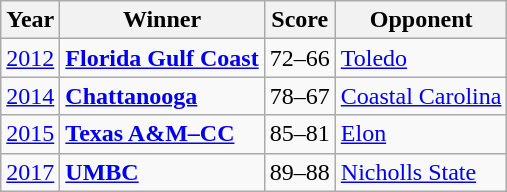<table class="wikitable">
<tr>
<th>Year</th>
<th>Winner</th>
<th>Score</th>
<th>Opponent</th>
</tr>
<tr>
<td><a href='#'>2012</a></td>
<td><strong><a href='#'>Florida Gulf Coast</a></strong></td>
<td>72–66</td>
<td><a href='#'>Toledo</a></td>
</tr>
<tr>
<td><a href='#'>2014</a></td>
<td><strong><a href='#'>Chattanooga</a></strong></td>
<td>78–67</td>
<td><a href='#'>Coastal Carolina</a></td>
</tr>
<tr>
<td><a href='#'>2015</a></td>
<td><strong><a href='#'>Texas A&M–CC</a></strong></td>
<td>85–81</td>
<td><a href='#'>Elon</a></td>
</tr>
<tr>
<td><a href='#'>2017</a></td>
<td><strong><a href='#'>UMBC</a></strong></td>
<td>89–88</td>
<td><a href='#'>Nicholls State</a></td>
</tr>
</table>
